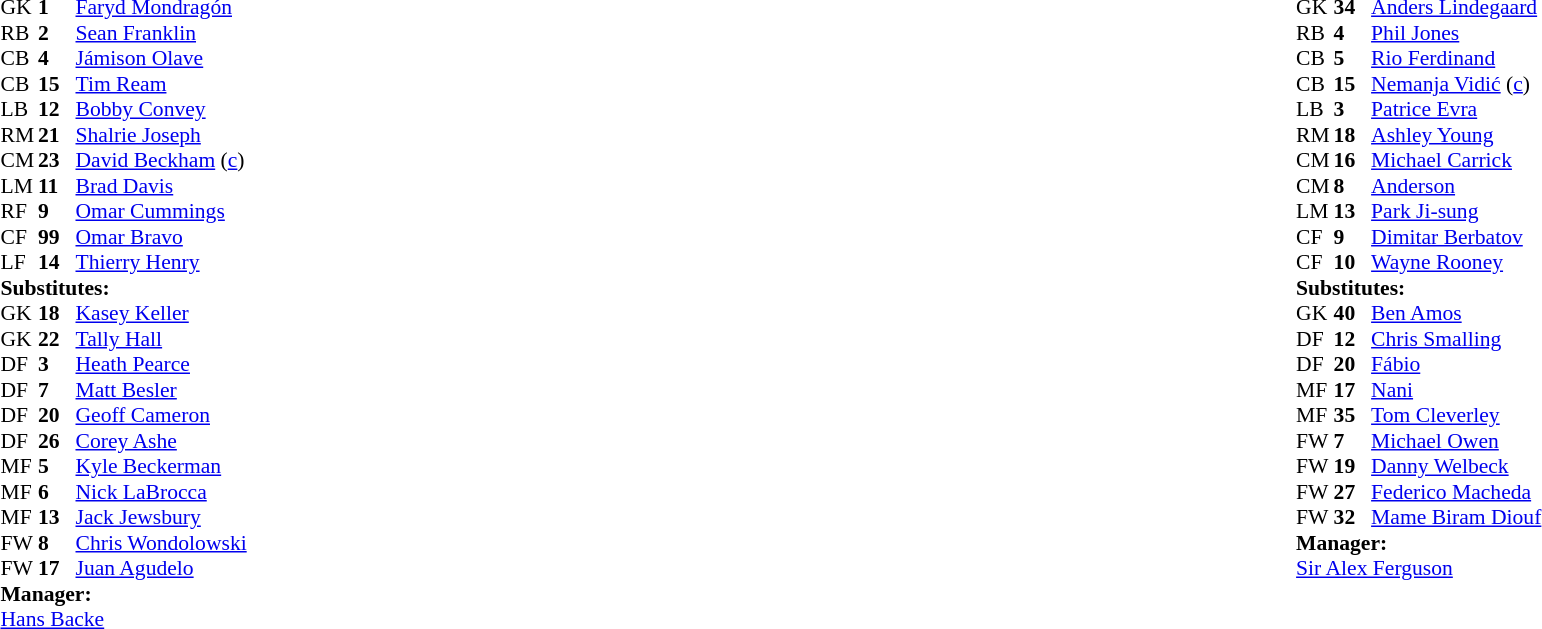<table width="100%">
<tr>
<td valign="top" width="50%"><br><table style="font-size: 90%" cellspacing="0" cellpadding="0">
<tr>
<th width="25"></th>
<th width="25"></th>
</tr>
<tr>
<td>GK</td>
<td><strong>1</strong></td>
<td> <a href='#'>Faryd Mondragón</a></td>
<td></td>
<td></td>
</tr>
<tr>
<td>RB</td>
<td><strong>2</strong></td>
<td> <a href='#'>Sean Franklin</a></td>
<td></td>
<td></td>
</tr>
<tr>
<td>CB</td>
<td><strong>4</strong></td>
<td> <a href='#'>Jámison Olave</a></td>
<td></td>
<td></td>
</tr>
<tr>
<td>CB</td>
<td><strong>15</strong></td>
<td> <a href='#'>Tim Ream</a></td>
<td></td>
<td></td>
</tr>
<tr>
<td>LB</td>
<td><strong>12</strong></td>
<td> <a href='#'>Bobby Convey</a></td>
<td></td>
<td></td>
</tr>
<tr>
<td>RM</td>
<td><strong>21</strong></td>
<td> <a href='#'>Shalrie Joseph</a></td>
<td></td>
<td></td>
</tr>
<tr>
<td>CM</td>
<td><strong>23</strong></td>
<td> <a href='#'>David Beckham</a> (<a href='#'>c</a>)</td>
</tr>
<tr>
<td>LM</td>
<td><strong>11</strong></td>
<td> <a href='#'>Brad Davis</a></td>
<td></td>
<td></td>
</tr>
<tr>
<td>RF</td>
<td><strong>9</strong></td>
<td> <a href='#'>Omar Cummings</a></td>
<td></td>
<td></td>
</tr>
<tr>
<td>CF</td>
<td><strong>99</strong></td>
<td> <a href='#'>Omar Bravo</a></td>
<td></td>
<td></td>
</tr>
<tr>
<td>LF</td>
<td><strong>14</strong></td>
<td> <a href='#'>Thierry Henry</a></td>
<td></td>
<td></td>
</tr>
<tr>
<td colspan=3><strong>Substitutes:</strong></td>
</tr>
<tr>
<td>GK</td>
<td><strong>18</strong></td>
<td> <a href='#'>Kasey Keller</a></td>
<td></td>
<td></td>
<td></td>
</tr>
<tr>
<td>GK</td>
<td><strong>22</strong></td>
<td> <a href='#'>Tally Hall</a></td>
<td></td>
<td></td>
<td></td>
</tr>
<tr>
<td>DF</td>
<td><strong>3</strong></td>
<td> <a href='#'>Heath Pearce</a></td>
<td></td>
<td></td>
</tr>
<tr>
<td>DF</td>
<td><strong>7</strong></td>
<td> <a href='#'>Matt Besler</a></td>
<td></td>
<td></td>
</tr>
<tr>
<td>DF</td>
<td><strong>20</strong></td>
<td> <a href='#'>Geoff Cameron</a></td>
<td></td>
<td></td>
</tr>
<tr>
<td>DF</td>
<td><strong>26</strong></td>
<td> <a href='#'>Corey Ashe</a></td>
<td></td>
<td></td>
</tr>
<tr>
<td>MF</td>
<td><strong>5</strong></td>
<td> <a href='#'>Kyle Beckerman</a></td>
<td></td>
<td></td>
</tr>
<tr>
<td>MF</td>
<td><strong>6</strong></td>
<td> <a href='#'>Nick LaBrocca</a></td>
<td></td>
<td></td>
</tr>
<tr>
<td>MF</td>
<td><strong>13</strong></td>
<td> <a href='#'>Jack Jewsbury</a></td>
<td></td>
<td></td>
</tr>
<tr>
<td>FW</td>
<td><strong>8</strong></td>
<td> <a href='#'>Chris Wondolowski</a></td>
<td></td>
<td></td>
</tr>
<tr>
<td>FW</td>
<td><strong>17</strong></td>
<td> <a href='#'>Juan Agudelo</a></td>
<td></td>
<td></td>
</tr>
<tr>
<td colspan=3><strong>Manager:</strong></td>
</tr>
<tr>
<td colspan=4> <a href='#'>Hans Backe</a></td>
</tr>
</table>
</td>
<td valign="top"></td>
<td valign="top" width="50%"><br><table style="font-size: 90%" cellspacing="0" cellpadding="0" align=center>
<tr>
<th width="25"></th>
<th width="25"></th>
</tr>
<tr>
<td>GK</td>
<td><strong>34</strong></td>
<td> <a href='#'>Anders Lindegaard</a></td>
<td></td>
<td></td>
</tr>
<tr>
<td>RB</td>
<td><strong>4</strong></td>
<td> <a href='#'>Phil Jones</a></td>
</tr>
<tr>
<td>CB</td>
<td><strong>5</strong></td>
<td> <a href='#'>Rio Ferdinand</a></td>
<td></td>
<td></td>
</tr>
<tr>
<td>CB</td>
<td><strong>15</strong></td>
<td> <a href='#'>Nemanja Vidić</a> (<a href='#'>c</a>)</td>
<td></td>
<td></td>
</tr>
<tr>
<td>LB</td>
<td><strong>3</strong></td>
<td> <a href='#'>Patrice Evra</a></td>
</tr>
<tr>
<td>RM</td>
<td><strong>18</strong></td>
<td> <a href='#'>Ashley Young</a></td>
<td></td>
<td></td>
</tr>
<tr>
<td>CM</td>
<td><strong>16</strong></td>
<td> <a href='#'>Michael Carrick</a></td>
<td></td>
<td></td>
</tr>
<tr>
<td>CM</td>
<td><strong>8</strong></td>
<td> <a href='#'>Anderson</a></td>
<td></td>
<td></td>
</tr>
<tr>
<td>LM</td>
<td><strong>13</strong></td>
<td> <a href='#'>Park Ji-sung</a></td>
<td></td>
<td></td>
</tr>
<tr>
<td>CF</td>
<td><strong>9</strong></td>
<td> <a href='#'>Dimitar Berbatov</a></td>
<td></td>
<td></td>
</tr>
<tr>
<td>CF</td>
<td><strong>10</strong></td>
<td> <a href='#'>Wayne Rooney</a></td>
<td></td>
<td></td>
</tr>
<tr>
<td colspan=3><strong>Substitutes:</strong></td>
</tr>
<tr>
<td>GK</td>
<td><strong>40</strong></td>
<td> <a href='#'>Ben Amos</a></td>
<td></td>
<td></td>
</tr>
<tr>
<td>DF</td>
<td><strong>12</strong></td>
<td> <a href='#'>Chris Smalling</a></td>
<td></td>
<td></td>
</tr>
<tr>
<td>DF</td>
<td><strong>20</strong></td>
<td> <a href='#'>Fábio</a></td>
<td></td>
<td></td>
</tr>
<tr>
<td>MF</td>
<td><strong>17</strong></td>
<td> <a href='#'>Nani</a></td>
<td></td>
<td></td>
</tr>
<tr>
<td>MF</td>
<td><strong>35</strong></td>
<td> <a href='#'>Tom Cleverley</a></td>
<td></td>
<td></td>
</tr>
<tr>
<td>FW</td>
<td><strong>7</strong></td>
<td> <a href='#'>Michael Owen</a></td>
<td></td>
<td></td>
</tr>
<tr>
<td>FW</td>
<td><strong>19</strong></td>
<td> <a href='#'>Danny Welbeck</a></td>
<td></td>
<td></td>
</tr>
<tr>
<td>FW</td>
<td><strong>27</strong></td>
<td> <a href='#'>Federico Macheda</a></td>
<td></td>
<td></td>
</tr>
<tr>
<td>FW</td>
<td><strong>32</strong></td>
<td> <a href='#'>Mame Biram Diouf</a></td>
<td></td>
<td></td>
</tr>
<tr>
<td colspan=3><strong>Manager:</strong></td>
</tr>
<tr>
<td colspan=4> <a href='#'>Sir Alex Ferguson</a></td>
</tr>
</table>
</td>
</tr>
</table>
